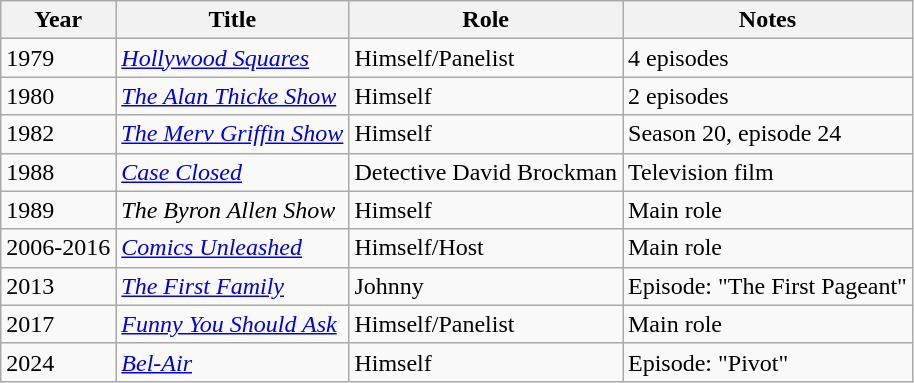<table class="wikitable sortable">
<tr>
<th>Year</th>
<th>Title</th>
<th>Role</th>
<th class="unsortable">Notes</th>
</tr>
<tr>
<td>1979</td>
<td><em><a href='#'>Hollywood Squares</a></em></td>
<td>Himself/Panelist</td>
<td>4 episodes</td>
</tr>
<tr>
<td>1980</td>
<td><em><a href='#'>The Alan Thicke Show</a></em></td>
<td>Himself</td>
<td>2 episodes</td>
</tr>
<tr>
<td>1982</td>
<td><em><a href='#'>The Merv Griffin Show</a></em></td>
<td>Himself</td>
<td>Season 20, episode 24</td>
</tr>
<tr>
<td>1988</td>
<td><em><a href='#'>Case Closed</a></em></td>
<td>Detective David Brockman</td>
<td>Television film</td>
</tr>
<tr>
<td>1989</td>
<td><em>The Byron Allen Show</em></td>
<td>Himself</td>
<td>Main role</td>
</tr>
<tr>
<td>2006-2016</td>
<td><em><a href='#'>Comics Unleashed</a></em></td>
<td>Himself/Host</td>
<td>Main role</td>
</tr>
<tr>
<td>2013</td>
<td><em><a href='#'>The First Family</a></em></td>
<td>Johnny</td>
<td>Episode: "The First Pageant"</td>
</tr>
<tr>
<td>2017</td>
<td><em><a href='#'>Funny You Should Ask</a></em></td>
<td>Himself/Panelist</td>
<td>Main role</td>
</tr>
<tr>
<td>2024</td>
<td><em><a href='#'>Bel-Air</a></em></td>
<td>Himself</td>
<td>Episode: "Pivot"</td>
</tr>
</table>
